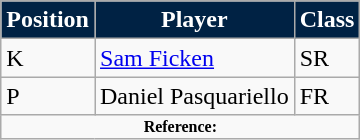<table class="wikitable">
<tr>
<th style="background:#024; color:#fff;">Position</th>
<th style="background:#024; color:#fff;">Player</th>
<th style="background:#024; color:#fff;">Class</th>
</tr>
<tr>
<td>K</td>
<td><a href='#'>Sam Ficken</a></td>
<td>SR</td>
</tr>
<tr>
<td>P</td>
<td>Daniel Pasquariello</td>
<td>FR</td>
</tr>
<tr>
<td colspan="3" style="font-size:8pt; text-align:center;"><strong>Reference:</strong></td>
</tr>
</table>
